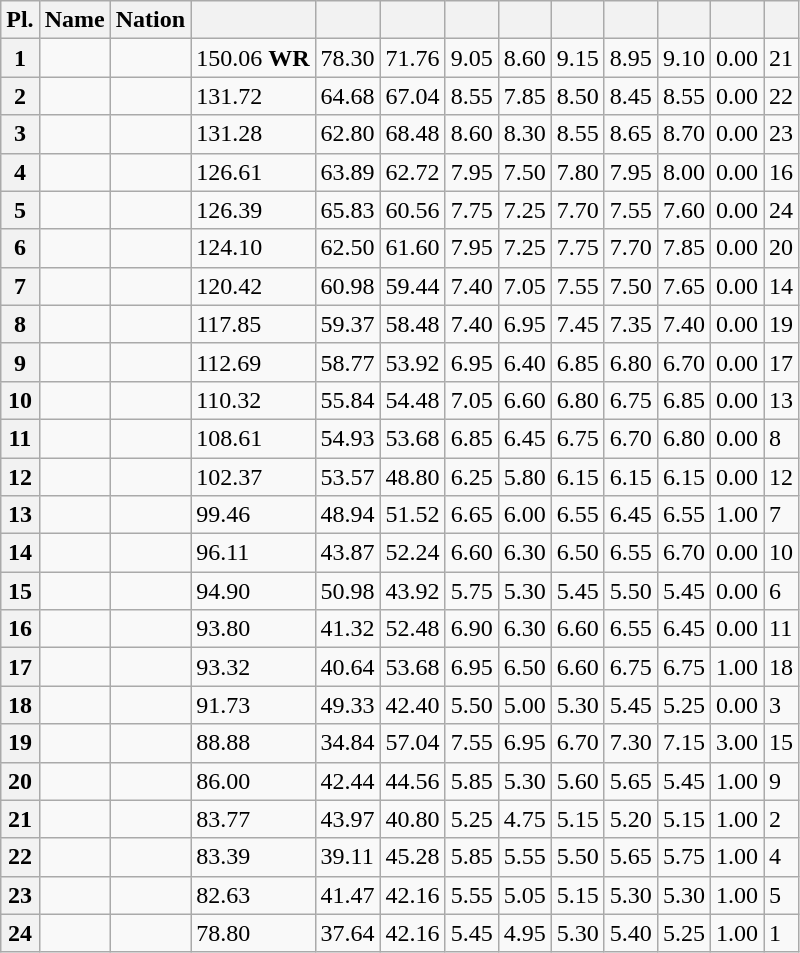<table class="wikitable sortable">
<tr>
<th>Pl.</th>
<th>Name</th>
<th>Nation</th>
<th></th>
<th></th>
<th></th>
<th></th>
<th></th>
<th></th>
<th></th>
<th></th>
<th></th>
<th></th>
</tr>
<tr>
<th>1</th>
<td></td>
<td></td>
<td>150.06 <strong>WR</strong></td>
<td>78.30</td>
<td>71.76</td>
<td>9.05</td>
<td>8.60</td>
<td>9.15</td>
<td>8.95</td>
<td>9.10</td>
<td>0.00</td>
<td>21</td>
</tr>
<tr>
<th>2</th>
<td></td>
<td></td>
<td>131.72</td>
<td>64.68</td>
<td>67.04</td>
<td>8.55</td>
<td>7.85</td>
<td>8.50</td>
<td>8.45</td>
<td>8.55</td>
<td>0.00</td>
<td>22</td>
</tr>
<tr>
<th>3</th>
<td></td>
<td></td>
<td>131.28</td>
<td>62.80</td>
<td>68.48</td>
<td>8.60</td>
<td>8.30</td>
<td>8.55</td>
<td>8.65</td>
<td>8.70</td>
<td>0.00</td>
<td>23</td>
</tr>
<tr>
<th>4</th>
<td></td>
<td></td>
<td>126.61</td>
<td>63.89</td>
<td>62.72</td>
<td>7.95</td>
<td>7.50</td>
<td>7.80</td>
<td>7.95</td>
<td>8.00</td>
<td>0.00</td>
<td>16</td>
</tr>
<tr>
<th>5</th>
<td></td>
<td></td>
<td>126.39</td>
<td>65.83</td>
<td>60.56</td>
<td>7.75</td>
<td>7.25</td>
<td>7.70</td>
<td>7.55</td>
<td>7.60</td>
<td>0.00</td>
<td>24</td>
</tr>
<tr>
<th>6</th>
<td></td>
<td></td>
<td>124.10</td>
<td>62.50</td>
<td>61.60</td>
<td>7.95</td>
<td>7.25</td>
<td>7.75</td>
<td>7.70</td>
<td>7.85</td>
<td>0.00</td>
<td>20</td>
</tr>
<tr>
<th>7</th>
<td></td>
<td></td>
<td>120.42</td>
<td>60.98</td>
<td>59.44</td>
<td>7.40</td>
<td>7.05</td>
<td>7.55</td>
<td>7.50</td>
<td>7.65</td>
<td>0.00</td>
<td>14</td>
</tr>
<tr>
<th>8</th>
<td></td>
<td></td>
<td>117.85</td>
<td>59.37</td>
<td>58.48</td>
<td>7.40</td>
<td>6.95</td>
<td>7.45</td>
<td>7.35</td>
<td>7.40</td>
<td>0.00</td>
<td>19</td>
</tr>
<tr>
<th>9</th>
<td></td>
<td></td>
<td>112.69</td>
<td>58.77</td>
<td>53.92</td>
<td>6.95</td>
<td>6.40</td>
<td>6.85</td>
<td>6.80</td>
<td>6.70</td>
<td>0.00</td>
<td>17</td>
</tr>
<tr>
<th>10</th>
<td></td>
<td></td>
<td>110.32</td>
<td>55.84</td>
<td>54.48</td>
<td>7.05</td>
<td>6.60</td>
<td>6.80</td>
<td>6.75</td>
<td>6.85</td>
<td>0.00</td>
<td>13</td>
</tr>
<tr>
<th>11</th>
<td></td>
<td></td>
<td>108.61</td>
<td>54.93</td>
<td>53.68</td>
<td>6.85</td>
<td>6.45</td>
<td>6.75</td>
<td>6.70</td>
<td>6.80</td>
<td>0.00</td>
<td>8</td>
</tr>
<tr>
<th>12</th>
<td></td>
<td></td>
<td>102.37</td>
<td>53.57</td>
<td>48.80</td>
<td>6.25</td>
<td>5.80</td>
<td>6.15</td>
<td>6.15</td>
<td>6.15</td>
<td>0.00</td>
<td>12</td>
</tr>
<tr>
<th>13</th>
<td></td>
<td></td>
<td>99.46</td>
<td>48.94</td>
<td>51.52</td>
<td>6.65</td>
<td>6.00</td>
<td>6.55</td>
<td>6.45</td>
<td>6.55</td>
<td>1.00</td>
<td>7</td>
</tr>
<tr>
<th>14</th>
<td></td>
<td></td>
<td>96.11</td>
<td>43.87</td>
<td>52.24</td>
<td>6.60</td>
<td>6.30</td>
<td>6.50</td>
<td>6.55</td>
<td>6.70</td>
<td>0.00</td>
<td>10</td>
</tr>
<tr>
<th>15</th>
<td></td>
<td></td>
<td>94.90</td>
<td>50.98</td>
<td>43.92</td>
<td>5.75</td>
<td>5.30</td>
<td>5.45</td>
<td>5.50</td>
<td>5.45</td>
<td>0.00</td>
<td>6</td>
</tr>
<tr>
<th>16</th>
<td></td>
<td></td>
<td>93.80</td>
<td>41.32</td>
<td>52.48</td>
<td>6.90</td>
<td>6.30</td>
<td>6.60</td>
<td>6.55</td>
<td>6.45</td>
<td>0.00</td>
<td>11</td>
</tr>
<tr>
<th>17</th>
<td></td>
<td></td>
<td>93.32</td>
<td>40.64</td>
<td>53.68</td>
<td>6.95</td>
<td>6.50</td>
<td>6.60</td>
<td>6.75</td>
<td>6.75</td>
<td>1.00</td>
<td>18</td>
</tr>
<tr>
<th>18</th>
<td></td>
<td></td>
<td>91.73</td>
<td>49.33</td>
<td>42.40</td>
<td>5.50</td>
<td>5.00</td>
<td>5.30</td>
<td>5.45</td>
<td>5.25</td>
<td>0.00</td>
<td>3</td>
</tr>
<tr>
<th>19</th>
<td></td>
<td></td>
<td>88.88</td>
<td>34.84</td>
<td>57.04</td>
<td>7.55</td>
<td>6.95</td>
<td>6.70</td>
<td>7.30</td>
<td>7.15</td>
<td>3.00</td>
<td>15</td>
</tr>
<tr>
<th>20</th>
<td></td>
<td></td>
<td>86.00</td>
<td>42.44</td>
<td>44.56</td>
<td>5.85</td>
<td>5.30</td>
<td>5.60</td>
<td>5.65</td>
<td>5.45</td>
<td>1.00</td>
<td>9</td>
</tr>
<tr>
<th>21</th>
<td></td>
<td></td>
<td>83.77</td>
<td>43.97</td>
<td>40.80</td>
<td>5.25</td>
<td>4.75</td>
<td>5.15</td>
<td>5.20</td>
<td>5.15</td>
<td>1.00</td>
<td>2</td>
</tr>
<tr>
<th>22</th>
<td></td>
<td></td>
<td>83.39</td>
<td>39.11</td>
<td>45.28</td>
<td>5.85</td>
<td>5.55</td>
<td>5.50</td>
<td>5.65</td>
<td>5.75</td>
<td>1.00</td>
<td>4</td>
</tr>
<tr>
<th>23</th>
<td></td>
<td></td>
<td>82.63</td>
<td>41.47</td>
<td>42.16</td>
<td>5.55</td>
<td>5.05</td>
<td>5.15</td>
<td>5.30</td>
<td>5.30</td>
<td>1.00</td>
<td>5</td>
</tr>
<tr>
<th>24</th>
<td></td>
<td></td>
<td>78.80</td>
<td>37.64</td>
<td>42.16</td>
<td>5.45</td>
<td>4.95</td>
<td>5.30</td>
<td>5.40</td>
<td>5.25</td>
<td>1.00</td>
<td>1</td>
</tr>
</table>
